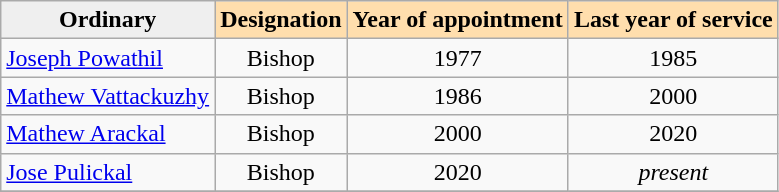<table class="wikitable">
<tr>
<th style="background: #efefef;">Ordinary</th>
<th style="background: #ffdead;">Designation</th>
<th style="background: #ffdead;">Year of appointment</th>
<th style="background: #ffdead;">Last year of service</th>
</tr>
<tr>
<td><a href='#'>Joseph Powathil</a></td>
<td align="center">Bishop</td>
<td align="center">1977</td>
<td align="center">1985</td>
</tr>
<tr>
<td><a href='#'>Mathew Vattackuzhy</a></td>
<td align="center">Bishop</td>
<td align="center">1986</td>
<td align="center">2000</td>
</tr>
<tr>
<td><a href='#'>Mathew Arackal</a></td>
<td align="center">Bishop</td>
<td align="center">2000</td>
<td align="center">2020</td>
</tr>
<tr>
<td><a href='#'>Jose Pulickal</a></td>
<td align="center">Bishop</td>
<td align="center">2020</td>
<td align="center"><em>present</em></td>
</tr>
<tr>
</tr>
</table>
